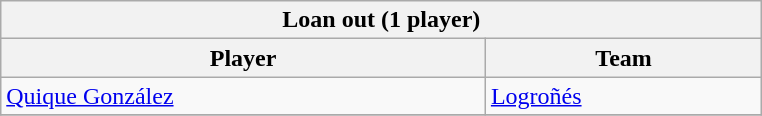<table class="wikitable collapsible collapsed">
<tr>
<th colspan="2" width="500"> <strong>Loan out</strong> (1 player)</th>
</tr>
<tr>
<th>Player</th>
<th>Team</th>
</tr>
<tr>
<td> <a href='#'>Quique González</a></td>
<td> <a href='#'>Logroñés</a></td>
</tr>
<tr>
</tr>
</table>
